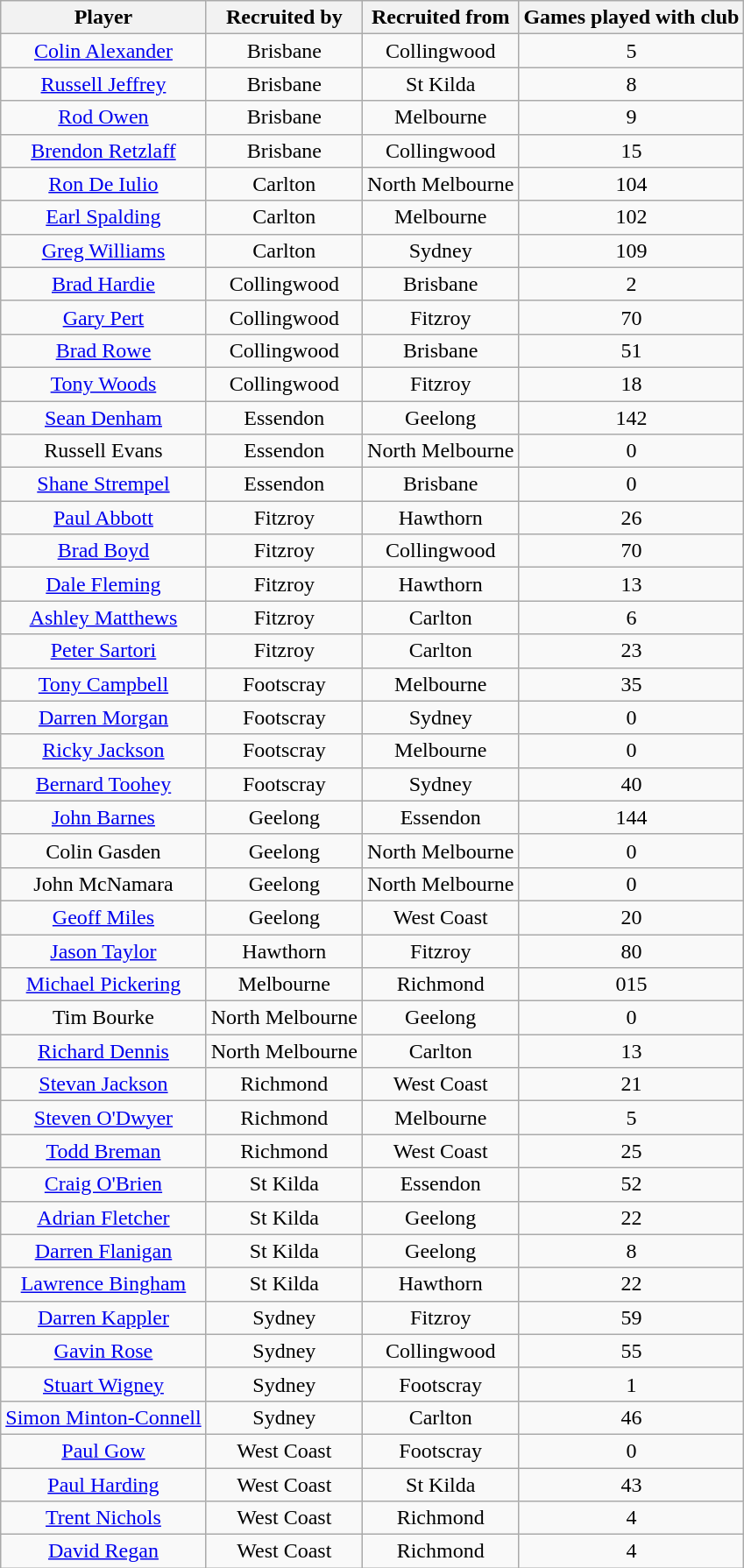<table class="wikitable sortable" style="text-align:center">
<tr>
<th>Player</th>
<th>Recruited by</th>
<th>Recruited from</th>
<th>Games played with club</th>
</tr>
<tr>
<td><a href='#'>Colin Alexander</a></td>
<td>Brisbane</td>
<td>Collingwood</td>
<td>5</td>
</tr>
<tr>
<td><a href='#'>Russell Jeffrey</a></td>
<td>Brisbane</td>
<td>St Kilda</td>
<td>8</td>
</tr>
<tr>
<td><a href='#'>Rod Owen</a></td>
<td>Brisbane</td>
<td>Melbourne</td>
<td>9</td>
</tr>
<tr>
<td><a href='#'>Brendon Retzlaff</a></td>
<td>Brisbane</td>
<td>Collingwood</td>
<td>15</td>
</tr>
<tr>
<td><a href='#'>Ron De Iulio</a></td>
<td>Carlton</td>
<td>North Melbourne</td>
<td>104</td>
</tr>
<tr>
<td><a href='#'>Earl Spalding</a></td>
<td>Carlton</td>
<td>Melbourne</td>
<td>102</td>
</tr>
<tr>
<td><a href='#'>Greg Williams</a></td>
<td>Carlton</td>
<td>Sydney</td>
<td>109</td>
</tr>
<tr>
<td><a href='#'>Brad Hardie</a></td>
<td>Collingwood</td>
<td>Brisbane</td>
<td>2</td>
</tr>
<tr>
<td><a href='#'>Gary Pert</a></td>
<td>Collingwood</td>
<td>Fitzroy</td>
<td>70</td>
</tr>
<tr>
<td><a href='#'>Brad Rowe</a></td>
<td>Collingwood</td>
<td>Brisbane</td>
<td>51</td>
</tr>
<tr>
<td><a href='#'>Tony Woods</a></td>
<td>Collingwood</td>
<td>Fitzroy</td>
<td>18</td>
</tr>
<tr>
<td><a href='#'>Sean Denham</a></td>
<td>Essendon</td>
<td>Geelong</td>
<td>142</td>
</tr>
<tr>
<td>Russell Evans</td>
<td>Essendon</td>
<td>North Melbourne</td>
<td>0</td>
</tr>
<tr>
<td><a href='#'>Shane Strempel</a></td>
<td>Essendon</td>
<td>Brisbane</td>
<td>0</td>
</tr>
<tr>
<td><a href='#'>Paul Abbott</a></td>
<td>Fitzroy</td>
<td>Hawthorn</td>
<td>26</td>
</tr>
<tr>
<td><a href='#'>Brad Boyd</a></td>
<td>Fitzroy</td>
<td>Collingwood</td>
<td>70</td>
</tr>
<tr>
<td><a href='#'>Dale Fleming</a></td>
<td>Fitzroy</td>
<td>Hawthorn</td>
<td>13</td>
</tr>
<tr>
<td><a href='#'>Ashley Matthews</a></td>
<td>Fitzroy</td>
<td>Carlton</td>
<td>6</td>
</tr>
<tr>
<td><a href='#'>Peter Sartori</a></td>
<td>Fitzroy</td>
<td>Carlton</td>
<td>23</td>
</tr>
<tr>
<td><a href='#'>Tony Campbell</a></td>
<td>Footscray</td>
<td>Melbourne</td>
<td>35</td>
</tr>
<tr>
<td><a href='#'>Darren Morgan</a></td>
<td>Footscray</td>
<td>Sydney</td>
<td>0</td>
</tr>
<tr>
<td><a href='#'>Ricky Jackson</a></td>
<td>Footscray</td>
<td>Melbourne</td>
<td>0</td>
</tr>
<tr>
<td><a href='#'>Bernard Toohey</a></td>
<td>Footscray</td>
<td>Sydney</td>
<td>40</td>
</tr>
<tr>
<td><a href='#'>John Barnes</a></td>
<td>Geelong</td>
<td>Essendon</td>
<td>144</td>
</tr>
<tr>
<td>Colin Gasden</td>
<td>Geelong</td>
<td>North Melbourne</td>
<td>0</td>
</tr>
<tr>
<td>John McNamara</td>
<td>Geelong</td>
<td>North Melbourne</td>
<td>0</td>
</tr>
<tr>
<td><a href='#'>Geoff Miles</a></td>
<td>Geelong</td>
<td>West Coast</td>
<td>20</td>
</tr>
<tr>
<td><a href='#'>Jason Taylor</a></td>
<td>Hawthorn</td>
<td>Fitzroy</td>
<td>80</td>
</tr>
<tr>
<td><a href='#'>Michael Pickering</a></td>
<td>Melbourne</td>
<td>Richmond</td>
<td>015</td>
</tr>
<tr>
<td>Tim Bourke</td>
<td>North Melbourne</td>
<td>Geelong</td>
<td>0</td>
</tr>
<tr>
<td><a href='#'>Richard Dennis</a></td>
<td>North Melbourne</td>
<td>Carlton</td>
<td>13</td>
</tr>
<tr>
<td><a href='#'>Stevan Jackson</a></td>
<td>Richmond</td>
<td>West Coast</td>
<td>21</td>
</tr>
<tr>
<td><a href='#'>Steven O'Dwyer</a></td>
<td>Richmond</td>
<td>Melbourne</td>
<td>5</td>
</tr>
<tr>
<td><a href='#'>Todd Breman</a></td>
<td>Richmond</td>
<td>West Coast</td>
<td>25</td>
</tr>
<tr>
<td><a href='#'>Craig O'Brien</a></td>
<td>St Kilda</td>
<td>Essendon</td>
<td>52</td>
</tr>
<tr>
<td><a href='#'>Adrian Fletcher</a></td>
<td>St Kilda</td>
<td>Geelong</td>
<td>22</td>
</tr>
<tr>
<td><a href='#'>Darren Flanigan</a></td>
<td>St Kilda</td>
<td>Geelong</td>
<td>8</td>
</tr>
<tr>
<td><a href='#'>Lawrence Bingham</a></td>
<td>St Kilda</td>
<td>Hawthorn</td>
<td>22</td>
</tr>
<tr>
<td><a href='#'>Darren Kappler</a></td>
<td>Sydney</td>
<td>Fitzroy</td>
<td>59</td>
</tr>
<tr>
<td><a href='#'>Gavin Rose</a></td>
<td>Sydney</td>
<td>Collingwood</td>
<td>55</td>
</tr>
<tr>
<td><a href='#'>Stuart Wigney</a></td>
<td>Sydney</td>
<td>Footscray</td>
<td>1</td>
</tr>
<tr>
<td><a href='#'>Simon Minton-Connell</a></td>
<td>Sydney</td>
<td>Carlton</td>
<td>46</td>
</tr>
<tr>
<td><a href='#'>Paul Gow</a></td>
<td>West Coast</td>
<td>Footscray</td>
<td>0</td>
</tr>
<tr>
<td><a href='#'>Paul Harding</a></td>
<td>West Coast</td>
<td>St Kilda</td>
<td>43</td>
</tr>
<tr>
<td><a href='#'>Trent Nichols</a></td>
<td>West Coast</td>
<td>Richmond</td>
<td>4</td>
</tr>
<tr>
<td><a href='#'>David Regan</a></td>
<td>West Coast</td>
<td>Richmond</td>
<td>4</td>
</tr>
</table>
